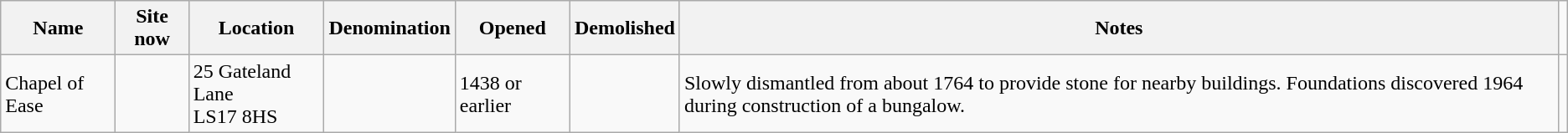<table class="wikitable sortable">
<tr>
<th>Name</th>
<th class="unsortable">Site now</th>
<th>Location</th>
<th>Denomination</th>
<th>Opened</th>
<th>Demolished</th>
<th class="unsortable">Notes</th>
</tr>
<tr>
<td>Chapel of Ease</td>
<td></td>
<td>25 Gateland Lane<br>LS17 8HS</td>
<td></td>
<td>1438 or earlier </td>
<td></td>
<td>Slowly dismantled from about 1764 to provide stone for nearby buildings. Foundations discovered 1964 during construction of a bungalow.</td>
<td></td>
</tr>
</table>
